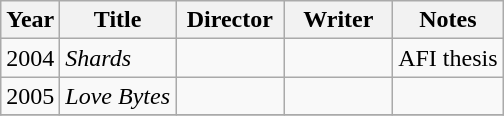<table class="wikitable">
<tr>
<th>Year</th>
<th>Title</th>
<th width="65">Director</th>
<th width="65">Writer</th>
<th>Notes</th>
</tr>
<tr>
<td>2004</td>
<td><em>Shards</em></td>
<td></td>
<td></td>
<td>AFI thesis</td>
</tr>
<tr>
<td>2005</td>
<td><em>Love Bytes</em></td>
<td></td>
<td></td>
<td></td>
</tr>
<tr>
</tr>
</table>
